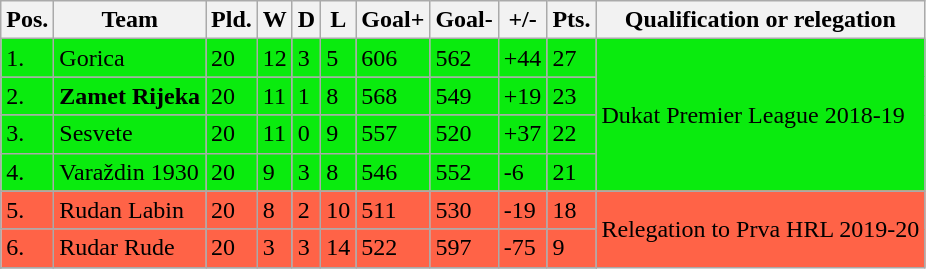<table class="wikitable">
<tr>
<th>Pos.</th>
<th>Team</th>
<th>Pld.</th>
<th>W</th>
<th>D</th>
<th>L</th>
<th>Goal+</th>
<th>Goal-</th>
<th>+/-</th>
<th>Pts.</th>
<th>Qualification or relegation</th>
</tr>
<tr bgcolor="paleblue">
<td>1.</td>
<td>Gorica</td>
<td>20</td>
<td>12</td>
<td>3</td>
<td>5</td>
<td>606</td>
<td>562</td>
<td>+44</td>
<td>27</td>
<td rowspan="4">Dukat Premier League 2018-19</td>
</tr>
<tr bgcolor="paleblue">
<td>2.</td>
<td><strong>Zamet Rijeka</strong></td>
<td>20</td>
<td>11</td>
<td>1</td>
<td>8</td>
<td>568</td>
<td>549</td>
<td>+19</td>
<td>23</td>
</tr>
<tr bgcolor="paleblue">
<td>3.</td>
<td>Sesvete</td>
<td>20</td>
<td>11</td>
<td>0</td>
<td>9</td>
<td>557</td>
<td>520</td>
<td>+37</td>
<td>22</td>
</tr>
<tr bgcolor="paleblue">
<td>4.</td>
<td>Varaždin 1930</td>
<td>20</td>
<td>9</td>
<td>3</td>
<td>8</td>
<td>546</td>
<td>552</td>
<td>-6</td>
<td>21</td>
</tr>
<tr bgcolor="tomato">
<td>5.</td>
<td>Rudan Labin</td>
<td>20</td>
<td>8</td>
<td>2</td>
<td>10</td>
<td>511</td>
<td>530</td>
<td>-19</td>
<td>18</td>
<td rowspan="6">Relegation to Prva HRL 2019-20</td>
</tr>
<tr bgcolor="tomato">
<td>6.</td>
<td>Rudar Rude</td>
<td>20</td>
<td>3</td>
<td>3</td>
<td>14</td>
<td>522</td>
<td>597</td>
<td>-75</td>
<td>9</td>
</tr>
<tr bgcolor="tomato">
</tr>
<tr>
</tr>
</table>
